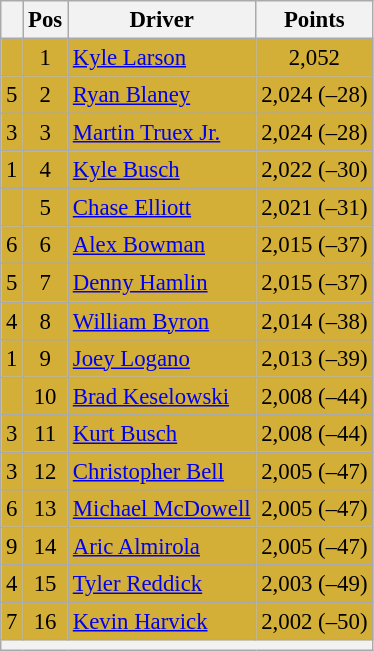<table class="wikitable" style="font-size: 95%">
<tr>
<th></th>
<th>Pos</th>
<th>Driver</th>
<th>Points</th>
</tr>
<tr style="background:#D4AF37;">
<td align="left"></td>
<td style="text-align:center;">1</td>
<td><a href='#'>Kyle Larson</a></td>
<td style="text-align:center;">2,052</td>
</tr>
<tr style="background:#D4AF37;">
<td align="left"> 5</td>
<td style="text-align:center;">2</td>
<td><a href='#'>Ryan Blaney</a></td>
<td style="text-align:center;">2,024 (–28)</td>
</tr>
<tr style="background:#D4AF37;">
<td align="left"> 3</td>
<td style="text-align:center;">3</td>
<td><a href='#'>Martin Truex Jr.</a></td>
<td style="text-align:center;">2,024 (–28)</td>
</tr>
<tr style="background:#D4AF37;">
<td align="left"> 1</td>
<td style="text-align:center;">4</td>
<td><a href='#'>Kyle Busch</a></td>
<td style="text-align:center;">2,022 (–30)</td>
</tr>
<tr style="background:#D4AF37;">
<td align="left"></td>
<td style="text-align:center;">5</td>
<td><a href='#'>Chase Elliott</a></td>
<td style="text-align:center;">2,021 (–31)</td>
</tr>
<tr style="background:#D4AF37;">
<td align="left"> 6</td>
<td style="text-align:center;">6</td>
<td><a href='#'>Alex Bowman</a></td>
<td style="text-align:center;">2,015 (–37)</td>
</tr>
<tr style="background:#D4AF37;">
<td align="left"> 5</td>
<td style="text-align:center;">7</td>
<td><a href='#'>Denny Hamlin</a></td>
<td style="text-align:center;">2,015 (–37)</td>
</tr>
<tr style="background:#D4AF37;">
<td align="left"> 4</td>
<td style="text-align:center;">8</td>
<td><a href='#'>William Byron</a></td>
<td style="text-align:center;">2,014 (–38)</td>
</tr>
<tr style="background:#D4AF37;">
<td align="left"> 1</td>
<td style="text-align:center;">9</td>
<td><a href='#'>Joey Logano</a></td>
<td style="text-align:center;">2,013 (–39)</td>
</tr>
<tr style="background:#D4AF37;">
<td align="left"></td>
<td style="text-align:center;">10</td>
<td><a href='#'>Brad Keselowski</a></td>
<td style="text-align:center;">2,008 (–44)</td>
</tr>
<tr style="background:#D4AF37;">
<td align="left"> 3</td>
<td style="text-align:center;">11</td>
<td><a href='#'>Kurt Busch</a></td>
<td style="text-align:center;">2,008 (–44)</td>
</tr>
<tr style="background:#D4AF37;">
<td align="left"> 3</td>
<td style="text-align:center;">12</td>
<td><a href='#'>Christopher Bell</a></td>
<td style="text-align:center;">2,005 (–47)</td>
</tr>
<tr style="background:#D4AF37;">
<td align="left"> 6</td>
<td style="text-align:center;">13</td>
<td><a href='#'>Michael McDowell</a></td>
<td style="text-align:center;">2,005 (–47)</td>
</tr>
<tr style="background:#D4AF37;">
<td align="left"> 9</td>
<td style="text-align:center;">14</td>
<td><a href='#'>Aric Almirola</a></td>
<td style="text-align:center;">2,005 (–47)</td>
</tr>
<tr style="background:#D4AF37;">
<td align="left"> 4</td>
<td style="text-align:center;">15</td>
<td><a href='#'>Tyler Reddick</a></td>
<td style="text-align:center;">2,003 (–49)</td>
</tr>
<tr style="background:#D4AF37;">
<td align="left"> 7</td>
<td style="text-align:center;">16</td>
<td><a href='#'>Kevin Harvick</a></td>
<td style="text-align:center;">2,002 (–50)</td>
</tr>
<tr class="sortbottom">
<th colspan="9"></th>
</tr>
</table>
